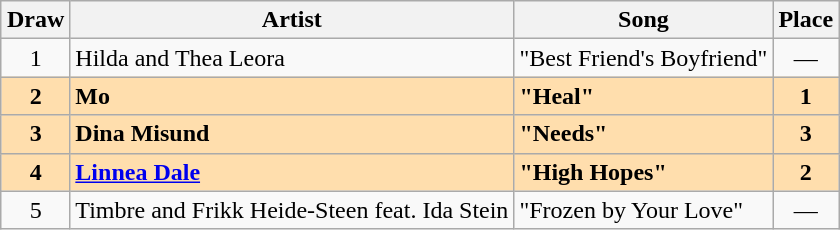<table class="sortable wikitable" style="margin: 1em auto 1em auto; text-align:center">
<tr>
<th>Draw</th>
<th>Artist</th>
<th>Song</th>
<th>Place</th>
</tr>
<tr>
<td>1</td>
<td align="left">Hilda and Thea Leora</td>
<td align="left">"Best Friend's Boyfriend"</td>
<td data-sort-value="4">—</td>
</tr>
<tr style="background:navajowhite; font-weight:bold;">
<td>2</td>
<td align="left">Mo</td>
<td align="left">"Heal"</td>
<td>1</td>
</tr>
<tr style="background:navajowhite; font-weight:bold;">
<td>3</td>
<td align="left">Dina Misund</td>
<td align="left">"Needs"</td>
<td>3</td>
</tr>
<tr style="background:navajowhite; font-weight:bold;">
<td>4</td>
<td align="left"><a href='#'>Linnea Dale</a></td>
<td align="left">"High Hopes"</td>
<td>2</td>
</tr>
<tr>
<td>5</td>
<td align="left">Timbre and Frikk Heide-Steen feat. Ida Stein</td>
<td align="left">"Frozen by Your Love"</td>
<td data-sort-value="4">—</td>
</tr>
</table>
